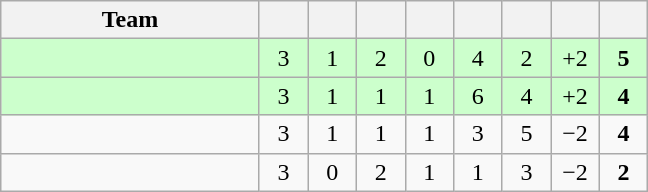<table class="wikitable" style="text-align: center;">
<tr>
<th style="width:165px;">Team</th>
<th width="25"></th>
<th width="25"></th>
<th width="25"></th>
<th width="25"></th>
<th width="25"></th>
<th width="25"></th>
<th width="25"></th>
<th width="25"></th>
</tr>
<tr style="background:#cfc;">
<td align="left"></td>
<td>3</td>
<td>1</td>
<td>2</td>
<td>0</td>
<td>4</td>
<td>2</td>
<td>+2</td>
<td><strong>5</strong></td>
</tr>
<tr style="background:#cfc;">
<td align="left"></td>
<td>3</td>
<td>1</td>
<td>1</td>
<td>1</td>
<td>6</td>
<td>4</td>
<td>+2</td>
<td><strong>4</strong></td>
</tr>
<tr>
<td align="left"></td>
<td>3</td>
<td>1</td>
<td>1</td>
<td>1</td>
<td>3</td>
<td>5</td>
<td>−2</td>
<td><strong>4</strong></td>
</tr>
<tr>
<td align="left"></td>
<td>3</td>
<td>0</td>
<td>2</td>
<td>1</td>
<td>1</td>
<td>3</td>
<td>−2</td>
<td><strong>2</strong></td>
</tr>
</table>
